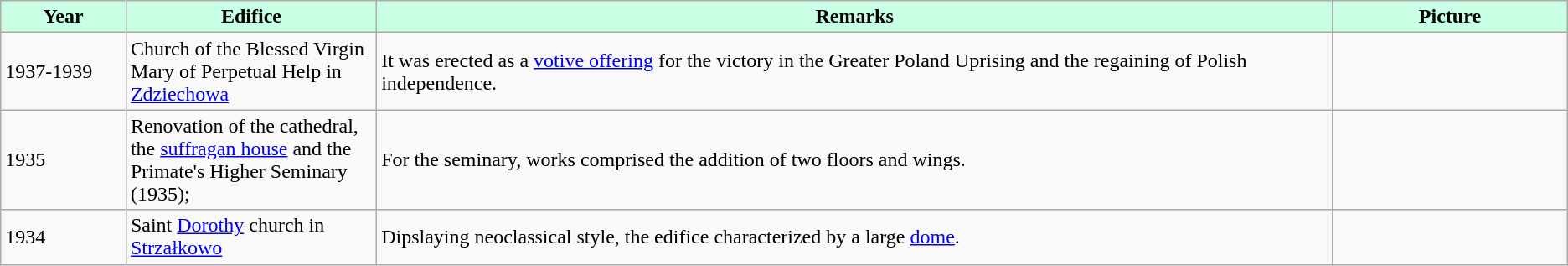<table class="wikitable" style="flex:30em">
<tr align="center" bgcolor="#C9FFE5">
<td width=8%><strong>Year</strong></td>
<td width=16%><strong>Edifice</strong></td>
<td width=61%><strong>Remarks</strong></td>
<td width=15%><strong>Picture</strong></td>
</tr>
<tr ----bgcolor="#FFFFFF">
<td>1937-1939</td>
<td>Church of the Blessed Virgin Mary of Perpetual Help in <a href='#'>Zdziechowa</a></td>
<td>It was erected as a <a href='#'>votive offering</a> for the victory in the Greater Poland Uprising and the regaining of Polish independence.</td>
<td></td>
</tr>
<tr>
<td>1935</td>
<td>Renovation of the cathedral, the <a href='#'>suffragan house</a> and the Primate's Higher Seminary (1935);</td>
<td>For the seminary, works comprised the addition of two floors and wings.</td>
<td></td>
</tr>
<tr ----bgcolor="#FFFFFF">
<td>1934</td>
<td>Saint <a href='#'>Dorothy</a> church in <a href='#'>Strzałkowo</a></td>
<td>Dipslaying neoclassical style, the edifice characterized by a large <a href='#'>dome</a>.</td>
<td></td>
</tr>
</table>
